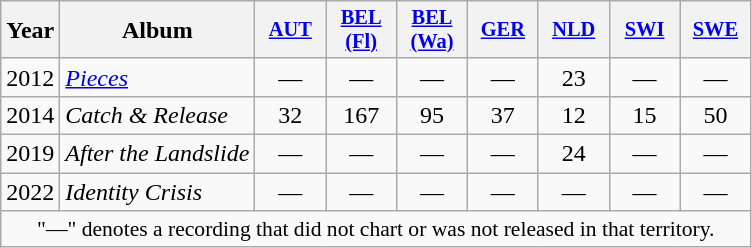<table class="wikitable" style="text-align:center;">
<tr>
<th>Year</th>
<th>Album</th>
<th scope="col" style="width:3em;font-size:85%;"><a href='#'>AUT</a><br></th>
<th scope="col" style="width:3em;font-size:85%;"><a href='#'>BEL<br>(Fl)</a><br></th>
<th scope="col" style="width:3em;font-size:85%;"><a href='#'>BEL<br>(Wa)</a><br></th>
<th scope="col" style="width:3em;font-size:85%;"><a href='#'>GER</a><br></th>
<th scope="col" style="width:3em;font-size:85%;"><a href='#'>NLD</a><br></th>
<th scope="col" style="width:3em;font-size:85%;"><a href='#'>SWI</a><br></th>
<th scope="col" style="width:3em;font-size:85%;"><a href='#'>SWE</a><br></th>
</tr>
<tr>
<td>2012</td>
<td align="left"><em><a href='#'>Pieces</a></em></td>
<td style="text-align:center;">—</td>
<td style="text-align:center;">—</td>
<td style="text-align:center;">—</td>
<td style="text-align:center;">—</td>
<td style="text-align:center;">23</td>
<td style="text-align:center;">—</td>
<td style="text-align:center;">—</td>
</tr>
<tr>
<td>2014</td>
<td align="left"><em>Catch & Release</em></td>
<td style="text-align:center;">32</td>
<td style="text-align:center;">167</td>
<td style="text-align:center;">95</td>
<td style="text-align:center;">37</td>
<td style="text-align:center;">12</td>
<td style="text-align:center;">15</td>
<td style="text-align:center;">50</td>
</tr>
<tr>
<td>2019</td>
<td align="left"><em>After the Landslide</em></td>
<td style="text-align:center;">—</td>
<td style="text-align:center;">—</td>
<td style="text-align:center;">—</td>
<td style="text-align:center;">—</td>
<td style="text-align:center;">24</td>
<td style="text-align:center;">—</td>
<td style="text-align:center;">—</td>
</tr>
<tr>
<td>2022</td>
<td align="left"><em>Identity Crisis</em></td>
<td style="text-align:center;">—</td>
<td style="text-align:center;">—</td>
<td style="text-align:center;">—</td>
<td style="text-align:center;">—</td>
<td style="text-align:center;">—</td>
<td style="text-align:center;">—</td>
<td style="text-align:center;">—</td>
</tr>
<tr>
<td colspan="11" style="font-size:90%">"—" denotes a recording that did not chart or was not released in that territory.</td>
</tr>
</table>
